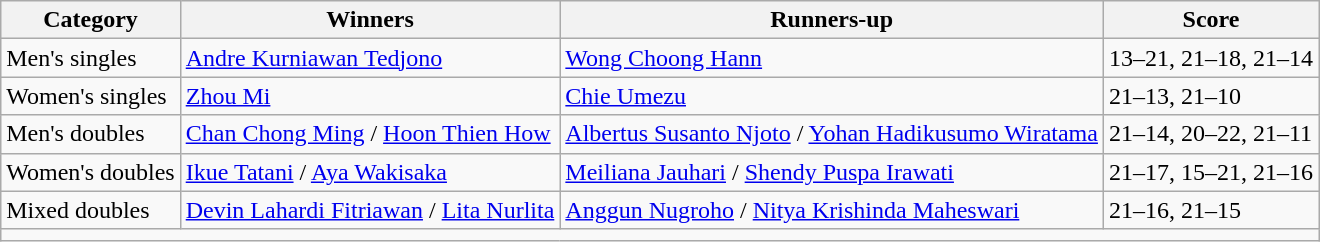<table class=wikitable style="white-space:nowrap;">
<tr>
<th>Category</th>
<th>Winners</th>
<th>Runners-up</th>
<th>Score</th>
</tr>
<tr>
<td>Men's singles</td>
<td> <a href='#'>Andre Kurniawan Tedjono</a></td>
<td> <a href='#'>Wong Choong Hann</a></td>
<td>13–21, 21–18, 21–14</td>
</tr>
<tr>
<td>Women's singles</td>
<td> <a href='#'>Zhou Mi</a></td>
<td> <a href='#'>Chie Umezu</a></td>
<td>21–13, 21–10</td>
</tr>
<tr>
<td>Men's doubles</td>
<td> <a href='#'>Chan Chong Ming</a> / <a href='#'>Hoon Thien How</a></td>
<td> <a href='#'>Albertus Susanto Njoto</a> / <a href='#'>Yohan Hadikusumo Wiratama</a></td>
<td>21–14, 20–22, 21–11</td>
</tr>
<tr>
<td>Women's doubles</td>
<td> <a href='#'>Ikue Tatani</a> / <a href='#'>Aya Wakisaka</a></td>
<td> <a href='#'>Meiliana Jauhari</a> / <a href='#'>Shendy Puspa Irawati</a></td>
<td>21–17, 15–21, 21–16</td>
</tr>
<tr>
<td>Mixed doubles</td>
<td> <a href='#'>Devin Lahardi Fitriawan</a> / <a href='#'>Lita Nurlita</a></td>
<td> <a href='#'>Anggun Nugroho</a> / <a href='#'>Nitya Krishinda Maheswari</a></td>
<td>21–16, 21–15</td>
</tr>
<tr>
<td colspan=5 align=center></td>
</tr>
</table>
